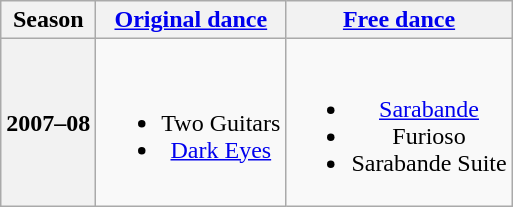<table class="wikitable" style="text-align:center">
<tr>
<th>Season</th>
<th><a href='#'>Original dance</a></th>
<th><a href='#'>Free dance</a></th>
</tr>
<tr>
<th>2007–08 <br> </th>
<td><br><ul><li>Two Guitars <br></li><li><a href='#'>Dark Eyes</a> <br></li></ul></td>
<td><br><ul><li><a href='#'>Sarabande</a> <br></li><li>Furioso <br></li><li>Sarabande Suite <br></li></ul></td>
</tr>
</table>
